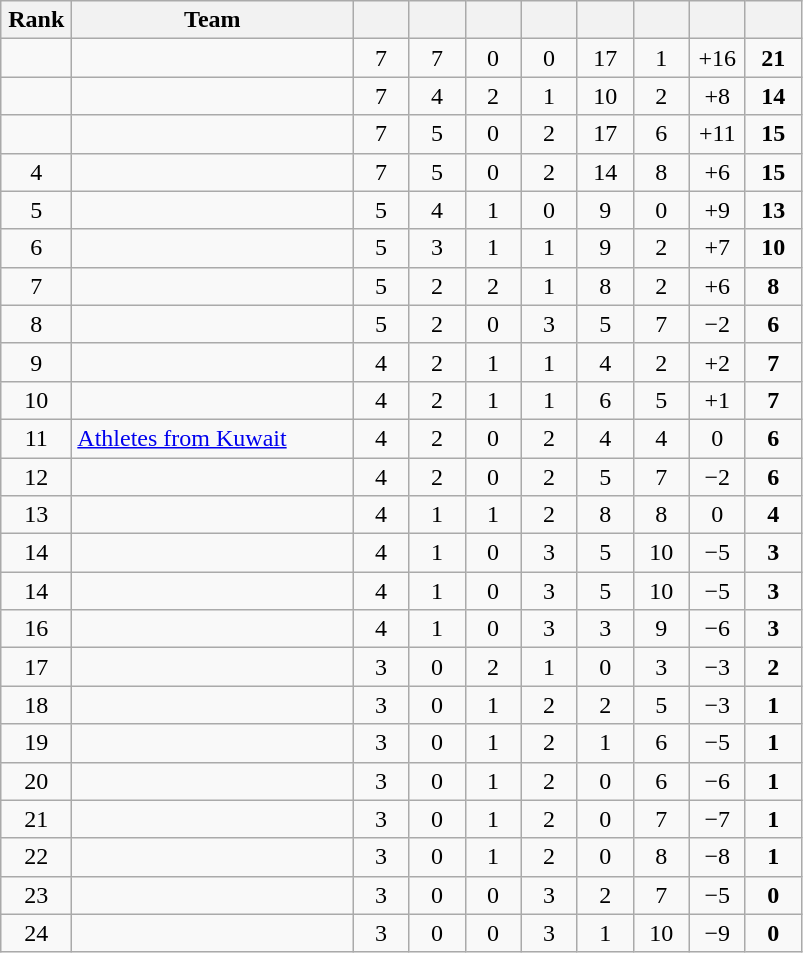<table class="wikitable" style="text-align: center;">
<tr>
<th width=40>Rank</th>
<th width=180>Team</th>
<th width=30></th>
<th width=30></th>
<th width=30></th>
<th width=30></th>
<th width=30></th>
<th width=30></th>
<th width=30></th>
<th width=30></th>
</tr>
<tr>
<td></td>
<td align=left></td>
<td>7</td>
<td>7</td>
<td>0</td>
<td>0</td>
<td>17</td>
<td>1</td>
<td>+16</td>
<td><strong>21</strong></td>
</tr>
<tr>
<td></td>
<td align=left></td>
<td>7</td>
<td>4</td>
<td>2</td>
<td>1</td>
<td>10</td>
<td>2</td>
<td>+8</td>
<td><strong>14</strong></td>
</tr>
<tr>
<td></td>
<td align=left></td>
<td>7</td>
<td>5</td>
<td>0</td>
<td>2</td>
<td>17</td>
<td>6</td>
<td>+11</td>
<td><strong>15</strong></td>
</tr>
<tr>
<td>4</td>
<td align=left></td>
<td>7</td>
<td>5</td>
<td>0</td>
<td>2</td>
<td>14</td>
<td>8</td>
<td>+6</td>
<td><strong>15</strong></td>
</tr>
<tr>
<td>5</td>
<td align=left></td>
<td>5</td>
<td>4</td>
<td>1</td>
<td>0</td>
<td>9</td>
<td>0</td>
<td>+9</td>
<td><strong>13</strong></td>
</tr>
<tr>
<td>6</td>
<td align=left></td>
<td>5</td>
<td>3</td>
<td>1</td>
<td>1</td>
<td>9</td>
<td>2</td>
<td>+7</td>
<td><strong>10</strong></td>
</tr>
<tr>
<td>7</td>
<td align=left></td>
<td>5</td>
<td>2</td>
<td>2</td>
<td>1</td>
<td>8</td>
<td>2</td>
<td>+6</td>
<td><strong>8</strong></td>
</tr>
<tr>
<td>8</td>
<td align=left></td>
<td>5</td>
<td>2</td>
<td>0</td>
<td>3</td>
<td>5</td>
<td>7</td>
<td>−2</td>
<td><strong>6</strong></td>
</tr>
<tr>
<td>9</td>
<td align=left></td>
<td>4</td>
<td>2</td>
<td>1</td>
<td>1</td>
<td>4</td>
<td>2</td>
<td>+2</td>
<td><strong>7</strong></td>
</tr>
<tr>
<td>10</td>
<td align=left></td>
<td>4</td>
<td>2</td>
<td>1</td>
<td>1</td>
<td>6</td>
<td>5</td>
<td>+1</td>
<td><strong>7</strong></td>
</tr>
<tr>
<td>11</td>
<td align=left> <a href='#'>Athletes from Kuwait</a></td>
<td>4</td>
<td>2</td>
<td>0</td>
<td>2</td>
<td>4</td>
<td>4</td>
<td>0</td>
<td><strong>6</strong></td>
</tr>
<tr>
<td>12</td>
<td align=left></td>
<td>4</td>
<td>2</td>
<td>0</td>
<td>2</td>
<td>5</td>
<td>7</td>
<td>−2</td>
<td><strong>6</strong></td>
</tr>
<tr>
<td>13</td>
<td align=left></td>
<td>4</td>
<td>1</td>
<td>1</td>
<td>2</td>
<td>8</td>
<td>8</td>
<td>0</td>
<td><strong>4</strong></td>
</tr>
<tr>
<td>14</td>
<td align=left></td>
<td>4</td>
<td>1</td>
<td>0</td>
<td>3</td>
<td>5</td>
<td>10</td>
<td>−5</td>
<td><strong>3</strong></td>
</tr>
<tr>
<td>14</td>
<td align=left></td>
<td>4</td>
<td>1</td>
<td>0</td>
<td>3</td>
<td>5</td>
<td>10</td>
<td>−5</td>
<td><strong>3</strong></td>
</tr>
<tr>
<td>16</td>
<td align=left></td>
<td>4</td>
<td>1</td>
<td>0</td>
<td>3</td>
<td>3</td>
<td>9</td>
<td>−6</td>
<td><strong>3</strong></td>
</tr>
<tr>
<td>17</td>
<td align=left></td>
<td>3</td>
<td>0</td>
<td>2</td>
<td>1</td>
<td>0</td>
<td>3</td>
<td>−3</td>
<td><strong>2</strong></td>
</tr>
<tr>
<td>18</td>
<td align=left></td>
<td>3</td>
<td>0</td>
<td>1</td>
<td>2</td>
<td>2</td>
<td>5</td>
<td>−3</td>
<td><strong>1</strong></td>
</tr>
<tr>
<td>19</td>
<td align=left></td>
<td>3</td>
<td>0</td>
<td>1</td>
<td>2</td>
<td>1</td>
<td>6</td>
<td>−5</td>
<td><strong>1</strong></td>
</tr>
<tr>
<td>20</td>
<td align=left></td>
<td>3</td>
<td>0</td>
<td>1</td>
<td>2</td>
<td>0</td>
<td>6</td>
<td>−6</td>
<td><strong>1</strong></td>
</tr>
<tr>
<td>21</td>
<td align=left></td>
<td>3</td>
<td>0</td>
<td>1</td>
<td>2</td>
<td>0</td>
<td>7</td>
<td>−7</td>
<td><strong>1</strong></td>
</tr>
<tr>
<td>22</td>
<td align=left></td>
<td>3</td>
<td>0</td>
<td>1</td>
<td>2</td>
<td>0</td>
<td>8</td>
<td>−8</td>
<td><strong>1</strong></td>
</tr>
<tr>
<td>23</td>
<td align=left></td>
<td>3</td>
<td>0</td>
<td>0</td>
<td>3</td>
<td>2</td>
<td>7</td>
<td>−5</td>
<td><strong>0</strong></td>
</tr>
<tr>
<td>24</td>
<td align=left></td>
<td>3</td>
<td>0</td>
<td>0</td>
<td>3</td>
<td>1</td>
<td>10</td>
<td>−9</td>
<td><strong>0</strong></td>
</tr>
</table>
